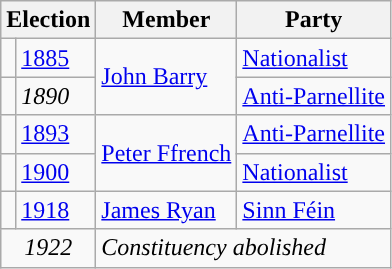<table class="wikitable">
<tr>
<th colspan="2">Election</th>
<th>Member</th>
<th>Party</th>
</tr>
<tr>
<td style="color:inherit;background-color: "></td>
<td><a href='#'>1885</a></td>
<td rowspan="2"><a href='#'>John Barry</a></td>
<td><a href='#'>Nationalist</a></td>
</tr>
<tr>
<td style="color:inherit;background-color: "></td>
<td><em>1890</em></td>
<td><a href='#'>Anti-Parnellite</a></td>
</tr>
<tr>
<td style="color:inherit;background-color: "></td>
<td><a href='#'>1893</a></td>
<td rowspan="2"><a href='#'>Peter Ffrench</a></td>
<td><a href='#'>Anti-Parnellite</a></td>
</tr>
<tr>
<td style="color:inherit;background-color: "></td>
<td><a href='#'>1900</a></td>
<td><a href='#'>Nationalist</a></td>
</tr>
<tr>
<td style="color:inherit;background-color: "></td>
<td><a href='#'>1918</a></td>
<td><a href='#'>James Ryan</a></td>
<td><a href='#'>Sinn Féin</a></td>
</tr>
<tr>
<td colspan="2" align="center"><em>1922</em></td>
<td colspan="3"><em>Constituency abolished</em></td>
</tr>
</table>
